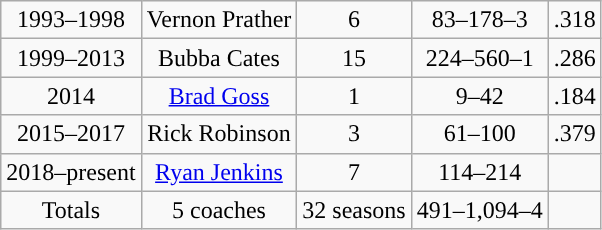<table class="wikitable" style="text-align:center">
<tr>
<td>1993–1998</td>
<td>Vernon Prather</td>
<td>6</td>
<td>83–178–3</td>
<td>.318</td>
</tr>
<tr>
<td>1999–2013</td>
<td>Bubba Cates</td>
<td>15</td>
<td>224–560–1</td>
<td>.286</td>
</tr>
<tr>
<td>2014</td>
<td><a href='#'>Brad Goss</a></td>
<td>1</td>
<td>9–42</td>
<td>.184</td>
</tr>
<tr>
<td>2015–2017</td>
<td>Rick Robinson</td>
<td>3</td>
<td>61–100</td>
<td>.379</td>
</tr>
<tr>
<td>2018–present</td>
<td><a href='#'>Ryan Jenkins</a></td>
<td>7</td>
<td>114–214</td>
<td></td>
</tr>
<tr class="sortbottom">
<td>Totals</td>
<td>5 coaches</td>
<td>32 seasons</td>
<td>491–1,094–4</td>
<td></td>
</tr>
</table>
